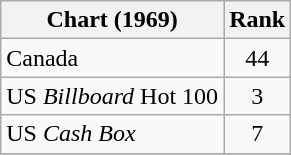<table class="wikitable sortable">
<tr>
<th>Chart (1969)</th>
<th style="text-align:center;">Rank</th>
</tr>
<tr>
<td>Canada </td>
<td style="text-align:center;">44</td>
</tr>
<tr>
<td>US <em>Billboard</em> Hot 100</td>
<td style="text-align:center;">3</td>
</tr>
<tr>
<td>US <em>Cash Box</em> </td>
<td style="text-align:center;">7</td>
</tr>
<tr>
</tr>
</table>
